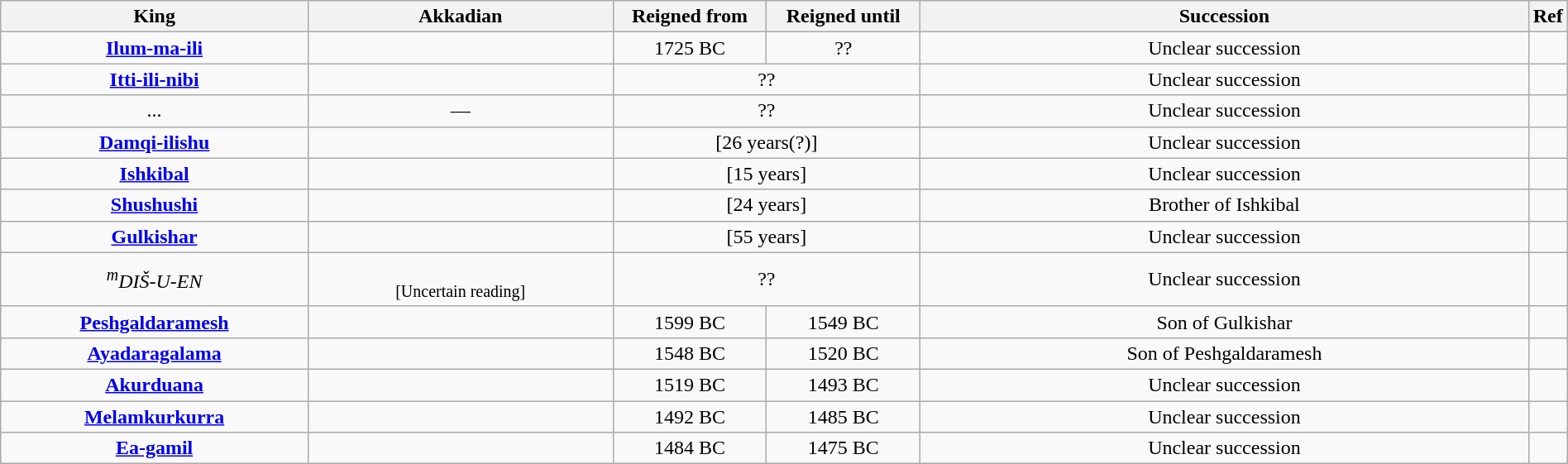<table class="wikitable" style="width:100%; text-align:center;">
<tr>
<th width="20%">King</th>
<th width="20%">Akkadian</th>
<th width="10%">Reigned from</th>
<th width="10%">Reigned until</th>
<th width="40%">Succession</th>
<th width="10%">Ref</th>
</tr>
<tr>
<td><strong><a href='#'>Ilum-ma-ili</a></strong></td>
<td><br><small></small></td>
<td> 1725 BC</td>
<td>??</td>
<td>Unclear succession</td>
<td></td>
</tr>
<tr>
<td><strong><a href='#'>Itti-ili-nibi</a></strong></td>
<td><br><small></small></td>
<td colspan=2>??</td>
<td>Unclear succession</td>
<td></td>
</tr>
<tr>
<td>...</td>
<td>—<br></td>
<td colspan="2">??</td>
<td>Unclear succession</td>
<td></td>
</tr>
<tr>
<td><strong><a href='#'>Damqi-ilishu</a></strong></td>
<td><br><small></small></td>
<td colspan=2>[26 years(?)]</td>
<td>Unclear succession</td>
<td></td>
</tr>
<tr>
<td><strong><a href='#'>Ishkibal</a></strong></td>
<td><br><small></small></td>
<td colspan=2>[15 years]</td>
<td>Unclear succession</td>
<td></td>
</tr>
<tr>
<td><strong><a href='#'>Shushushi</a></strong></td>
<td><br><small></small></td>
<td colspan=2>[24 years]</td>
<td>Brother of Ishkibal</td>
<td></td>
</tr>
<tr>
<td><strong><a href='#'>Gulkishar</a></strong></td>
<td><br><small></small></td>
<td colspan=2>[55 years]</td>
<td>Unclear succession</td>
<td></td>
</tr>
<tr>
<td><em><sup>m</sup>DIŠ-U-EN</em></td>
<td><br><small>[Uncertain reading]</small></td>
<td colspan=2>??</td>
<td>Unclear succession</td>
<td></td>
</tr>
<tr>
<td><strong><a href='#'>Peshgaldaramesh</a></strong></td>
<td><br><small></small></td>
<td> 1599 BC</td>
<td> 1549 BC</td>
<td>Son of Gulkishar</td>
<td></td>
</tr>
<tr>
<td><strong><a href='#'>Ayadaragalama</a></strong></td>
<td><br><small></small></td>
<td> 1548 BC</td>
<td> 1520 BC</td>
<td>Son of Peshgaldaramesh</td>
<td></td>
</tr>
<tr>
<td><strong><a href='#'>Akurduana</a></strong></td>
<td><br><small></small></td>
<td> 1519 BC</td>
<td> 1493 BC</td>
<td>Unclear succession</td>
<td></td>
</tr>
<tr>
<td><strong><a href='#'>Melamkurkurra</a></strong></td>
<td><br><small></small></td>
<td> 1492 BC</td>
<td> 1485 BC</td>
<td>Unclear succession</td>
<td></td>
</tr>
<tr>
<td><strong><a href='#'>Ea-gamil</a></strong></td>
<td><br><small></small></td>
<td> 1484 BC</td>
<td> 1475 BC</td>
<td>Unclear succession</td>
<td></td>
</tr>
</table>
